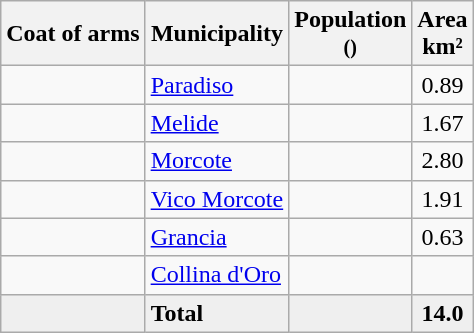<table class="wikitable">
<tr>
<th>Coat of arms</th>
<th>Municipality</th>
<th>Population<br><small>()</small></th>
<th>Area <br>km²</th>
</tr>
<tr>
<td></td>
<td><a href='#'>Paradiso</a></td>
<td align="center"></td>
<td align="center">0.89</td>
</tr>
<tr>
<td></td>
<td><a href='#'>Melide</a></td>
<td align="center"></td>
<td align="center">1.67</td>
</tr>
<tr>
<td></td>
<td><a href='#'>Morcote</a></td>
<td align="center"></td>
<td align="center">2.80</td>
</tr>
<tr>
<td></td>
<td><a href='#'>Vico Morcote</a></td>
<td align="center"></td>
<td align="center">1.91</td>
</tr>
<tr>
<td></td>
<td><a href='#'>Grancia</a></td>
<td align="center"></td>
<td align="center">0.63</td>
</tr>
<tr>
<td></td>
<td><a href='#'>Collina d'Oro</a></td>
<td align="center"></td>
<td align="center"></td>
</tr>
<tr>
<td bgcolor="#EFEFEF"></td>
<td bgcolor="#EFEFEF"><strong>Total</strong></td>
<td bgcolor="#EFEFEF" align="center"></td>
<td bgcolor="#EFEFEF" align="center"><strong>14.0</strong></td>
</tr>
</table>
